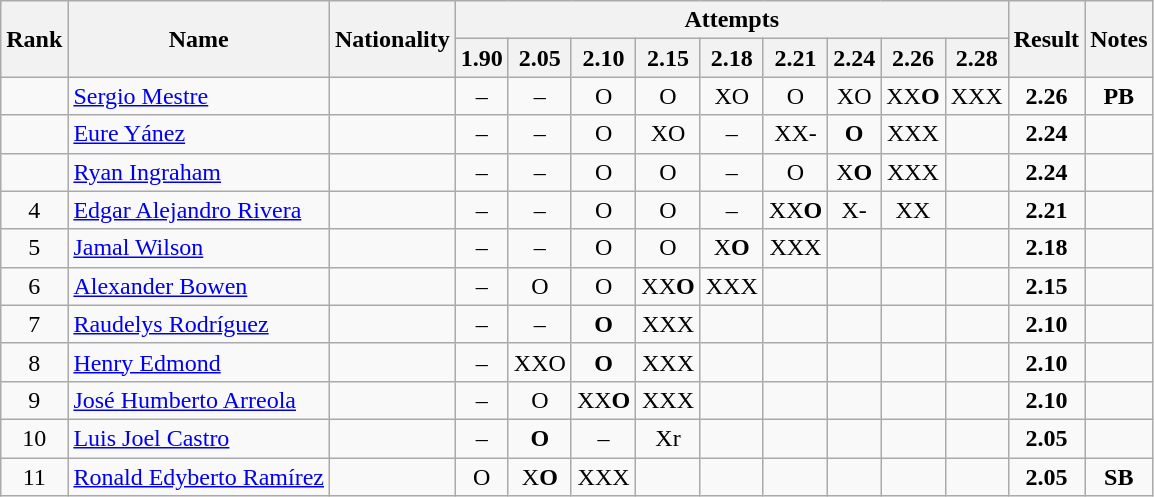<table class="wikitable sortable" style="text-align:center">
<tr>
<th rowspan=2>Rank</th>
<th rowspan=2>Name</th>
<th rowspan=2>Nationality</th>
<th colspan=9>Attempts</th>
<th rowspan=2>Result</th>
<th rowspan=2>Notes</th>
</tr>
<tr>
<th>1.90</th>
<th>2.05</th>
<th>2.10</th>
<th>2.15</th>
<th>2.18</th>
<th>2.21</th>
<th>2.24</th>
<th>2.26</th>
<th>2.28</th>
</tr>
<tr>
<td></td>
<td align=left><a href='#'>Sergio Mestre</a></td>
<td align=left></td>
<td>–</td>
<td>–</td>
<td>O</td>
<td>O</td>
<td>XO</td>
<td>O</td>
<td>XO</td>
<td>XX<strong>O</strong></td>
<td>XXX</td>
<td><strong>2.26</strong></td>
<td><strong>PB</strong></td>
</tr>
<tr>
<td></td>
<td align=left><a href='#'>Eure Yánez</a></td>
<td align=left></td>
<td>–</td>
<td>–</td>
<td>O</td>
<td>XO</td>
<td>–</td>
<td>XX-</td>
<td><strong>O</strong></td>
<td>XXX</td>
<td></td>
<td><strong>2.24</strong></td>
<td></td>
</tr>
<tr>
<td></td>
<td align=left><a href='#'>Ryan Ingraham</a></td>
<td align=left></td>
<td>–</td>
<td>–</td>
<td>O</td>
<td>O</td>
<td>–</td>
<td>O</td>
<td>X<strong>O</strong></td>
<td>XXX</td>
<td></td>
<td><strong>2.24</strong></td>
<td></td>
</tr>
<tr>
<td>4</td>
<td align=left><a href='#'>Edgar Alejandro Rivera</a></td>
<td align=left></td>
<td>–</td>
<td>–</td>
<td>O</td>
<td>O</td>
<td>–</td>
<td>XX<strong>O</strong></td>
<td>X-</td>
<td>XX</td>
<td></td>
<td><strong>2.21</strong></td>
<td></td>
</tr>
<tr>
<td>5</td>
<td align=left><a href='#'>Jamal Wilson</a></td>
<td align=left></td>
<td>–</td>
<td>–</td>
<td>O</td>
<td>O</td>
<td>X<strong>O</strong></td>
<td>XXX</td>
<td></td>
<td></td>
<td></td>
<td><strong>2.18</strong></td>
<td></td>
</tr>
<tr>
<td>6</td>
<td align=left><a href='#'>Alexander Bowen</a></td>
<td align=left></td>
<td>–</td>
<td>O</td>
<td>O</td>
<td>XX<strong>O</strong></td>
<td>XXX</td>
<td></td>
<td></td>
<td></td>
<td></td>
<td><strong>2.15</strong></td>
<td></td>
</tr>
<tr>
<td>7</td>
<td align=left><a href='#'>Raudelys Rodríguez</a></td>
<td align=left></td>
<td>–</td>
<td>–</td>
<td><strong>O</strong></td>
<td>XXX</td>
<td></td>
<td></td>
<td></td>
<td></td>
<td></td>
<td><strong>2.10</strong></td>
<td></td>
</tr>
<tr>
<td>8</td>
<td align=left><a href='#'>Henry Edmond</a></td>
<td align=left></td>
<td>–</td>
<td>XXO</td>
<td><strong>O</strong></td>
<td>XXX</td>
<td></td>
<td></td>
<td></td>
<td></td>
<td></td>
<td><strong>2.10</strong></td>
<td></td>
</tr>
<tr>
<td>9</td>
<td align=left><a href='#'>José Humberto Arreola</a></td>
<td align=left></td>
<td>–</td>
<td>O</td>
<td>XX<strong>O</strong></td>
<td>XXX</td>
<td></td>
<td></td>
<td></td>
<td></td>
<td></td>
<td><strong>2.10</strong></td>
<td></td>
</tr>
<tr>
<td>10</td>
<td align=left><a href='#'>Luis Joel Castro</a></td>
<td align=left></td>
<td>–</td>
<td><strong>O</strong></td>
<td>–</td>
<td>Xr</td>
<td></td>
<td></td>
<td></td>
<td></td>
<td></td>
<td><strong>2.05</strong></td>
<td></td>
</tr>
<tr>
<td>11</td>
<td align=left><a href='#'>Ronald Edyberto Ramírez</a></td>
<td align=left></td>
<td>O</td>
<td>X<strong>O</strong></td>
<td>XXX</td>
<td></td>
<td></td>
<td></td>
<td></td>
<td></td>
<td></td>
<td><strong>2.05</strong></td>
<td><strong>SB</strong></td>
</tr>
</table>
